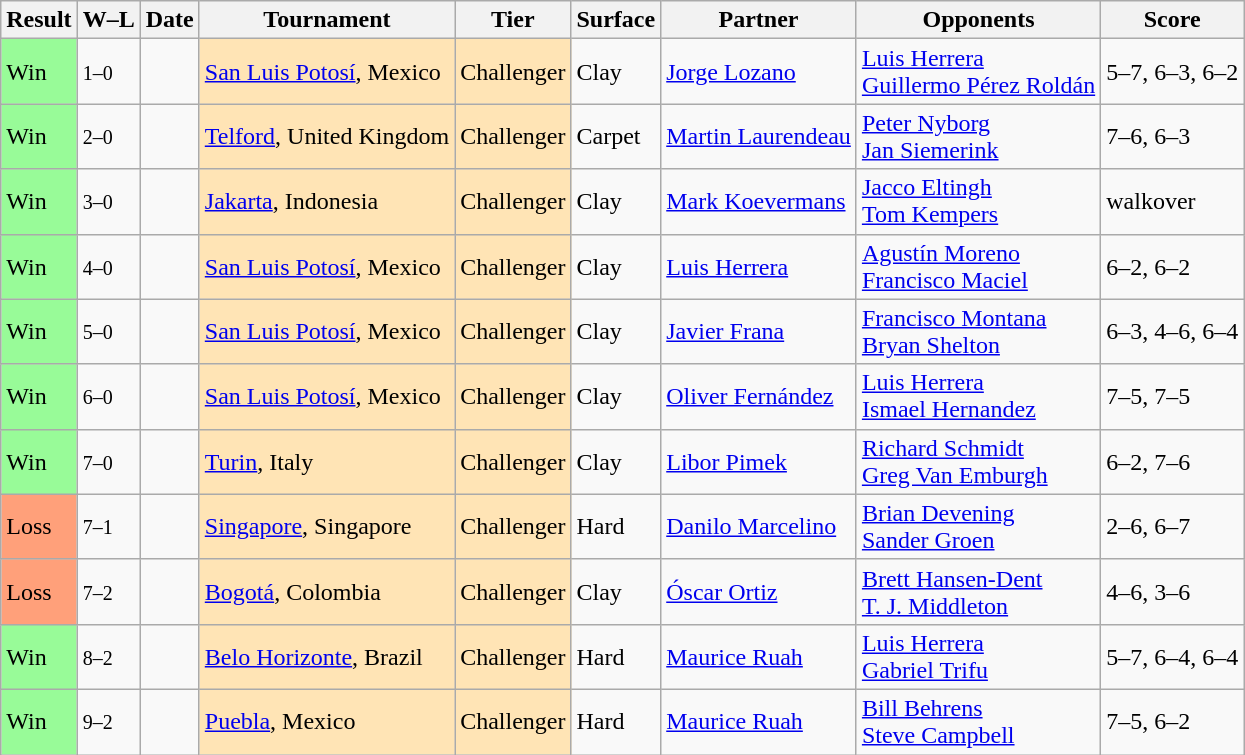<table class="sortable wikitable">
<tr>
<th>Result</th>
<th class="unsortable">W–L</th>
<th>Date</th>
<th>Tournament</th>
<th>Tier</th>
<th>Surface</th>
<th>Partner</th>
<th>Opponents</th>
<th class="unsortable">Score</th>
</tr>
<tr>
<td style="background:#98fb98;">Win</td>
<td><small>1–0</small></td>
<td></td>
<td style="background:moccasin;"><a href='#'>San Luis Potosí</a>, Mexico</td>
<td style="background:moccasin;">Challenger</td>
<td>Clay</td>
<td> <a href='#'>Jorge Lozano</a></td>
<td> <a href='#'>Luis Herrera</a> <br>  <a href='#'>Guillermo Pérez Roldán</a></td>
<td>5–7, 6–3, 6–2</td>
</tr>
<tr>
<td style="background:#98fb98;">Win</td>
<td><small>2–0</small></td>
<td></td>
<td style="background:moccasin;"><a href='#'>Telford</a>, United Kingdom</td>
<td style="background:moccasin;">Challenger</td>
<td>Carpet</td>
<td> <a href='#'>Martin Laurendeau</a></td>
<td> <a href='#'>Peter Nyborg</a> <br>  <a href='#'>Jan Siemerink</a></td>
<td>7–6, 6–3</td>
</tr>
<tr>
<td style="background:#98fb98;">Win</td>
<td><small>3–0</small></td>
<td></td>
<td style="background:moccasin;"><a href='#'>Jakarta</a>, Indonesia</td>
<td style="background:moccasin;">Challenger</td>
<td>Clay</td>
<td> <a href='#'>Mark Koevermans</a></td>
<td> <a href='#'>Jacco Eltingh</a> <br>  <a href='#'>Tom Kempers</a></td>
<td>walkover</td>
</tr>
<tr>
<td style="background:#98fb98;">Win</td>
<td><small>4–0</small></td>
<td></td>
<td style="background:moccasin;"><a href='#'>San Luis Potosí</a>, Mexico</td>
<td style="background:moccasin;">Challenger</td>
<td>Clay</td>
<td> <a href='#'>Luis Herrera</a></td>
<td> <a href='#'>Agustín Moreno</a> <br>  <a href='#'>Francisco Maciel</a></td>
<td>6–2, 6–2</td>
</tr>
<tr>
<td style="background:#98fb98;">Win</td>
<td><small>5–0</small></td>
<td></td>
<td style="background:moccasin;"><a href='#'>San Luis Potosí</a>, Mexico</td>
<td style="background:moccasin;">Challenger</td>
<td>Clay</td>
<td> <a href='#'>Javier Frana</a></td>
<td> <a href='#'>Francisco Montana</a> <br>  <a href='#'>Bryan Shelton</a></td>
<td>6–3, 4–6, 6–4</td>
</tr>
<tr>
<td style="background:#98fb98;">Win</td>
<td><small>6–0</small></td>
<td></td>
<td style="background:moccasin;"><a href='#'>San Luis Potosí</a>, Mexico</td>
<td style="background:moccasin;">Challenger</td>
<td>Clay</td>
<td> <a href='#'>Oliver Fernández</a></td>
<td> <a href='#'>Luis Herrera</a> <br>  <a href='#'>Ismael Hernandez</a></td>
<td>7–5, 7–5</td>
</tr>
<tr>
<td style="background:#98fb98;">Win</td>
<td><small>7–0</small></td>
<td></td>
<td style="background:moccasin;"><a href='#'>Turin</a>, Italy</td>
<td style="background:moccasin;">Challenger</td>
<td>Clay</td>
<td> <a href='#'>Libor Pimek</a></td>
<td> <a href='#'>Richard Schmidt</a> <br>  <a href='#'>Greg Van Emburgh</a></td>
<td>6–2, 7–6</td>
</tr>
<tr>
<td style="background:#ffa07a;">Loss</td>
<td><small>7–1</small></td>
<td></td>
<td style="background:moccasin;"><a href='#'>Singapore</a>, Singapore</td>
<td style="background:moccasin;">Challenger</td>
<td>Hard</td>
<td> <a href='#'>Danilo Marcelino</a></td>
<td> <a href='#'>Brian Devening</a> <br>  <a href='#'>Sander Groen</a></td>
<td>2–6, 6–7</td>
</tr>
<tr>
<td style="background:#ffa07a;">Loss</td>
<td><small>7–2</small></td>
<td></td>
<td style="background:moccasin;"><a href='#'>Bogotá</a>, Colombia</td>
<td style="background:moccasin;">Challenger</td>
<td>Clay</td>
<td> <a href='#'>Óscar Ortiz</a></td>
<td> <a href='#'>Brett Hansen-Dent</a> <br>  <a href='#'>T. J. Middleton</a></td>
<td>4–6, 3–6</td>
</tr>
<tr>
<td style="background:#98fb98;">Win</td>
<td><small>8–2</small></td>
<td></td>
<td style="background:moccasin;"><a href='#'>Belo Horizonte</a>, Brazil</td>
<td style="background:moccasin;">Challenger</td>
<td>Hard</td>
<td> <a href='#'>Maurice Ruah</a></td>
<td> <a href='#'>Luis Herrera</a> <br>  <a href='#'>Gabriel Trifu</a></td>
<td>5–7, 6–4, 6–4</td>
</tr>
<tr>
<td style="background:#98fb98;">Win</td>
<td><small>9–2</small></td>
<td></td>
<td style="background:moccasin;"><a href='#'>Puebla</a>, Mexico</td>
<td style="background:moccasin;">Challenger</td>
<td>Hard</td>
<td> <a href='#'>Maurice Ruah</a></td>
<td> <a href='#'>Bill Behrens</a> <br>  <a href='#'>Steve Campbell</a></td>
<td>7–5, 6–2</td>
</tr>
</table>
